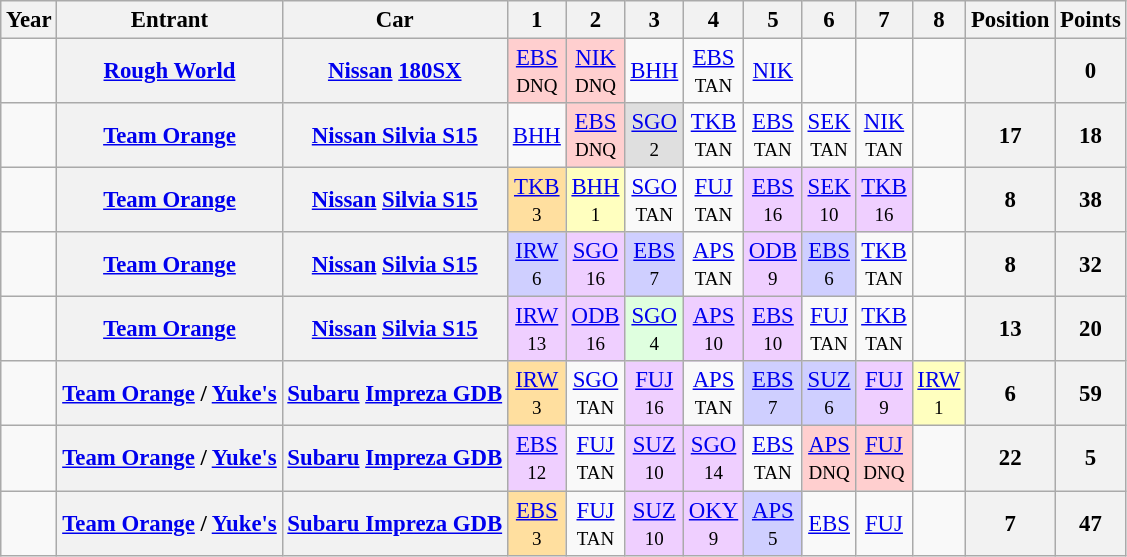<table class="wikitable" style="text-align:center; font-size:95%">
<tr>
<th>Year</th>
<th>Entrant</th>
<th>Car</th>
<th>1</th>
<th>2</th>
<th>3</th>
<th>4</th>
<th>5</th>
<th>6</th>
<th>7</th>
<th>8</th>
<th>Position</th>
<th>Points</th>
</tr>
<tr>
<td></td>
<th><a href='#'>Rough World</a></th>
<th><a href='#'>Nissan</a> <a href='#'>180SX</a></th>
<td style="background:#FFCFCF;"><a href='#'>EBS</a><br><small>DNQ</small></td>
<td style="background:#FFCFCF;"><a href='#'>NIK</a><br><small>DNQ</small></td>
<td><a href='#'>BHH</a><br><small></small></td>
<td><a href='#'>EBS</a><br><small>TAN</small></td>
<td><a href='#'>NIK</a><br><small></small></td>
<td></td>
<td></td>
<td></td>
<th></th>
<th>0</th>
</tr>
<tr>
<td></td>
<th><a href='#'>Team Orange</a></th>
<th><a href='#'>Nissan Silvia S15</a></th>
<td><a href='#'>BHH</a><br><small></small></td>
<td style="background:#FFCFCF;"><a href='#'>EBS</a><br><small>DNQ</small></td>
<td style="background:#DFDFDF;"><a href='#'>SGO</a><br><small>2</small></td>
<td><a href='#'>TKB</a><br><small>TAN</small></td>
<td><a href='#'>EBS</a><br><small>TAN</small></td>
<td><a href='#'>SEK</a><br><small>TAN</small></td>
<td><a href='#'>NIK</a><br><small>TAN</small></td>
<td></td>
<th>17</th>
<th>18</th>
</tr>
<tr>
<td></td>
<th><a href='#'>Team Orange</a></th>
<th><a href='#'>Nissan</a> <a href='#'>Silvia S15</a></th>
<td style="background:#FFDF9F;"><a href='#'>TKB</a><br><small>3</small></td>
<td style="background:#FFFFBF;"><a href='#'>BHH</a><br><small>1</small></td>
<td><a href='#'>SGO</a><br><small>TAN</small></td>
<td><a href='#'>FUJ</a><br><small>TAN</small></td>
<td style="background:#EFCFFF;"><a href='#'>EBS</a><br><small>16</small></td>
<td style="background:#EFCFFF;"><a href='#'>SEK</a><br><small>10</small></td>
<td style="background:#EFCFFF;"><a href='#'>TKB</a><br><small>16</small></td>
<td></td>
<th>8</th>
<th>38</th>
</tr>
<tr>
<td></td>
<th><a href='#'>Team Orange</a></th>
<th><a href='#'>Nissan</a> <a href='#'>Silvia S15</a></th>
<td style="background:#CFCFFF;"><a href='#'>IRW</a><br><small>6</small></td>
<td style="background:#EFCFFF;"><a href='#'>SGO</a><br><small>16</small></td>
<td style="background:#CFCFFF;"><a href='#'>EBS</a><br><small>7</small></td>
<td><a href='#'>APS</a><br><small>TAN</small></td>
<td style="background:#EFCFFF;"><a href='#'>ODB</a><br><small>9</small></td>
<td style="background:#CFCFFF;"><a href='#'>EBS</a><br><small>6</small></td>
<td><a href='#'>TKB</a><br><small>TAN</small></td>
<td></td>
<th>8</th>
<th>32</th>
</tr>
<tr>
<td></td>
<th><a href='#'>Team Orange</a></th>
<th><a href='#'>Nissan</a> <a href='#'>Silvia S15</a></th>
<td style="background:#EFCFFF;"><a href='#'>IRW</a><br><small>13</small></td>
<td style="background:#EFCFFF;"><a href='#'>ODB</a><br><small>16</small></td>
<td style="background:#DFFFDF;"><a href='#'>SGO</a><br><small>4</small></td>
<td style="background:#EFCFFF;"><a href='#'>APS</a><br><small>10</small></td>
<td style="background:#EFCFFF;"><a href='#'>EBS</a><br><small>10</small></td>
<td><a href='#'>FUJ</a><br><small>TAN</small></td>
<td><a href='#'>TKB</a><br><small>TAN</small></td>
<td></td>
<th>13</th>
<th>20</th>
</tr>
<tr>
<td></td>
<th><a href='#'>Team Orange</a> / <a href='#'>Yuke's</a></th>
<th><a href='#'>Subaru</a> <a href='#'>Impreza GDB</a></th>
<td style="background:#FFDF9F;"><a href='#'>IRW</a><br><small>3</small></td>
<td><a href='#'>SGO</a><br><small>TAN</small></td>
<td style="background:#EFCFFF;"><a href='#'>FUJ</a><br><small>16</small></td>
<td><a href='#'>APS</a><br><small>TAN</small></td>
<td style="background:#CFCFFF;"><a href='#'>EBS</a><br><small>7</small></td>
<td style="background:#CFCFFF;"><a href='#'>SUZ</a><br><small>6</small></td>
<td style="background:#EFCFFF;"><a href='#'>FUJ</a><br><small>9</small></td>
<td style="background:#FFFFBF;"><a href='#'>IRW</a><br><small>1</small></td>
<th>6</th>
<th>59</th>
</tr>
<tr>
<td></td>
<th><a href='#'>Team Orange</a> / <a href='#'>Yuke's</a></th>
<th><a href='#'>Subaru</a> <a href='#'>Impreza GDB</a></th>
<td style="background:#EFCFFF;"><a href='#'>EBS</a><br><small>12</small></td>
<td><a href='#'>FUJ</a><br><small>TAN</small></td>
<td style="background:#EFCFFF;"><a href='#'>SUZ</a><br><small>10</small></td>
<td style="background:#EFCFFF;"><a href='#'>SGO</a><br><small><span>14</span></small></td>
<td><a href='#'>EBS</a><br><small>TAN</small></td>
<td style="background:#FFCFCF;"><a href='#'>APS</a><br><small>DNQ</small></td>
<td style="background:#FFCFCF;"><a href='#'>FUJ</a><br><small>DNQ</small></td>
<td></td>
<th>22</th>
<th>5</th>
</tr>
<tr>
<td></td>
<th><a href='#'>Team Orange</a> / <a href='#'>Yuke's</a></th>
<th><a href='#'>Subaru Impreza GDB</a></th>
<td style="background:#FFDF9F;"><a href='#'>EBS</a><br><small>3</small></td>
<td><a href='#'>FUJ</a><br><small>TAN</small></td>
<td style="background:#EFCFFF;"><a href='#'>SUZ</a><br><small>10</small></td>
<td style="background:#EFCFFF;"><a href='#'>OKY</a><br><small><span>9</span></small></td>
<td style="background:#CFCFFF;"><a href='#'>APS</a><br><small>5</small></td>
<td><a href='#'>EBS</a><br><small></small></td>
<td><a href='#'>FUJ</a><br><small></small></td>
<td></td>
<th>7</th>
<th>47</th>
</tr>
</table>
